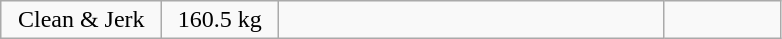<table class = "wikitable" style="text-align:center;">
<tr>
<td width=100>Clean & Jerk</td>
<td width=70>160.5 kg</td>
<td width=250 align=left></td>
<td width=70></td>
</tr>
</table>
